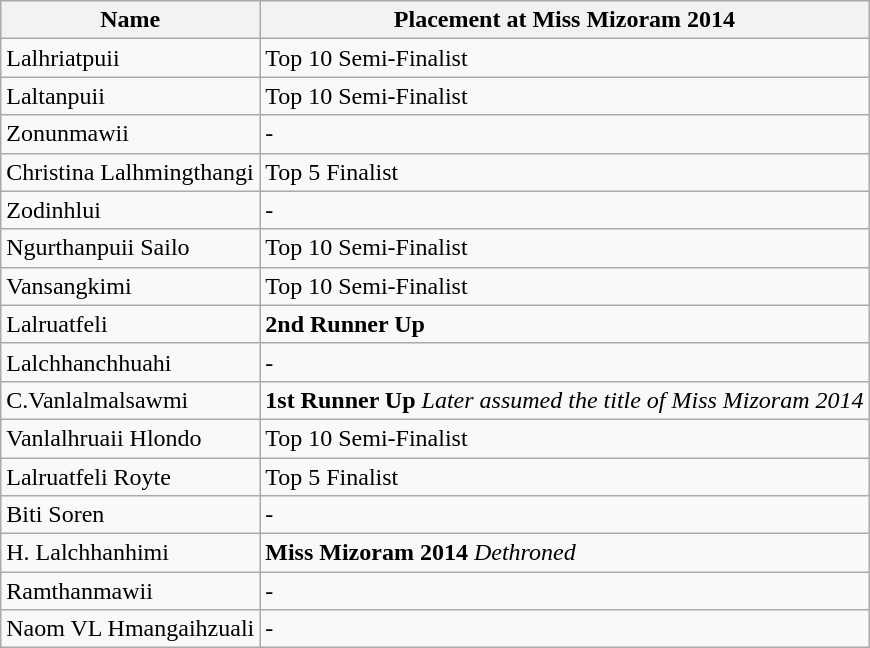<table class="wikitable">
<tr>
<th>Name</th>
<th>Placement at Miss Mizoram 2014</th>
</tr>
<tr>
<td>Lalhriatpuii</td>
<td>Top 10 Semi-Finalist</td>
</tr>
<tr>
<td>Laltanpuii</td>
<td>Top 10 Semi-Finalist</td>
</tr>
<tr>
<td>Zonunmawii</td>
<td>-</td>
</tr>
<tr>
<td>Christina Lalhmingthangi</td>
<td>Top 5 Finalist</td>
</tr>
<tr>
<td>Zodinhlui</td>
<td>-</td>
</tr>
<tr>
<td>Ngurthanpuii Sailo</td>
<td>Top 10 Semi-Finalist</td>
</tr>
<tr>
<td>Vansangkimi</td>
<td>Top 10 Semi-Finalist</td>
</tr>
<tr>
<td>Lalruatfeli</td>
<td><strong>2nd Runner Up</strong></td>
</tr>
<tr>
<td>Lalchhanchhuahi</td>
<td>-</td>
</tr>
<tr>
<td>C.Vanlalmalsawmi</td>
<td><strong>1st Runner Up</strong> <em>Later assumed the title of Miss Mizoram 2014</em></td>
</tr>
<tr>
<td>Vanlalhruaii Hlondo</td>
<td>Top 10 Semi-Finalist</td>
</tr>
<tr>
<td>Lalruatfeli Royte</td>
<td>Top 5 Finalist</td>
</tr>
<tr>
<td>Biti Soren</td>
<td>-</td>
</tr>
<tr>
<td>H. Lalchhanhimi</td>
<td><strong>Miss Mizoram 2014</strong> <em>Dethroned</em></td>
</tr>
<tr>
<td>Ramthanmawii</td>
<td>-</td>
</tr>
<tr>
<td>Naom VL Hmangaihzuali</td>
<td>-</td>
</tr>
</table>
